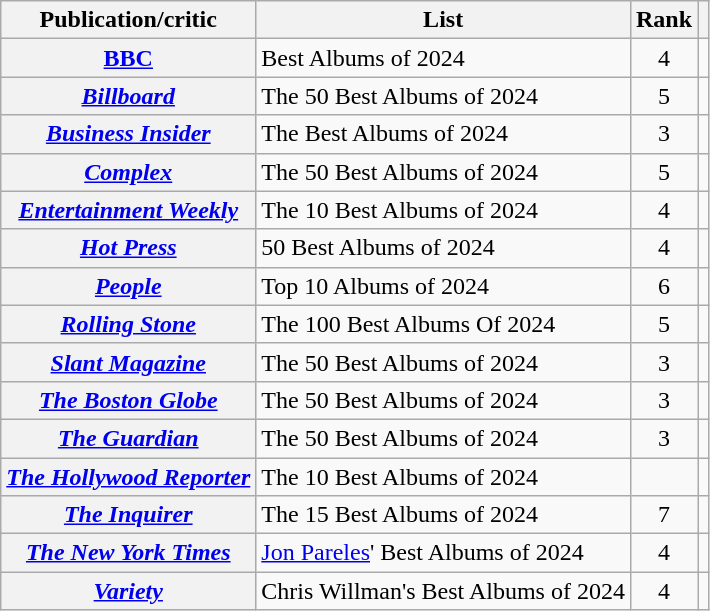<table class="wikitable sortable plainrowheaders">
<tr>
<th scope="col">Publication/critic</th>
<th scope="col" class="unsortable">List</th>
<th scope="col" data-sort-type="number">Rank</th>
<th scope="col" class="unsortable"></th>
</tr>
<tr>
<th scope="row"><a href='#'>BBC</a></th>
<td>Best Albums of 2024</td>
<td style="text-align: center;">4</td>
<td style="text-align: center;"></td>
</tr>
<tr>
<th scope="row"><em><a href='#'>Billboard</a></em></th>
<td>The 50 Best Albums of 2024</td>
<td style="text-align: center;">5</td>
<td style="text-align: center;"></td>
</tr>
<tr>
<th scope="row"><em><a href='#'>Business Insider</a></em></th>
<td>The Best Albums of 2024</td>
<td style="text-align: center;">3</td>
<td style="text-align: center;"></td>
</tr>
<tr>
<th scope="row"><em><a href='#'>Complex</a></em></th>
<td>The 50 Best Albums of 2024</td>
<td style="text-align: center;">5</td>
<td style="text-align: center;"></td>
</tr>
<tr>
<th scope="row"><em><a href='#'>Entertainment Weekly</a></em></th>
<td>The 10 Best Albums of 2024</td>
<td style="text-align: center;">4</td>
<td></td>
</tr>
<tr>
<th scope="row"><em><a href='#'>Hot Press</a></em></th>
<td>50 Best Albums of 2024</td>
<td style="text-align: center;">4</td>
<td style="text-align: center;"></td>
</tr>
<tr>
<th scope="row"><em><a href='#'>People</a></em></th>
<td>Top 10 Albums of 2024</td>
<td style="text-align: center;">6</td>
<td style="text-align: center;"></td>
</tr>
<tr>
<th scope="row"><em><a href='#'>Rolling Stone</a></em></th>
<td>The 100 Best Albums Of 2024</td>
<td style="text-align: center;">5</td>
<td style="text-align: center;"></td>
</tr>
<tr>
<th scope="row"><em><a href='#'>Slant Magazine</a></em></th>
<td>The 50 Best Albums of 2024</td>
<td style="text-align: center;">3</td>
<td style="text-align: center;"></td>
</tr>
<tr>
<th scope="row"><em><a href='#'>The Boston Globe</a></em></th>
<td>The 50 Best Albums of 2024</td>
<td style="text-align: center;">3</td>
<td style="text-align: center;"></td>
</tr>
<tr>
<th scope="row"><em><a href='#'>The Guardian</a></em></th>
<td>The 50 Best Albums of 2024</td>
<td style="text-align: center;">3</td>
<td style="text-align: center;"></td>
</tr>
<tr>
<th scope="row"><em><a href='#'>The Hollywood Reporter</a></em></th>
<td>The 10 Best Albums of 2024</td>
<td></td>
<td style="text-align:center"></td>
</tr>
<tr>
<th scope="row"><em><a href='#'>The Inquirer</a></em></th>
<td>The 15 Best Albums of 2024</td>
<td style="text-align: center;">7</td>
<td style="text-align: center;"></td>
</tr>
<tr>
<th scope="row"><em><a href='#'>The New York Times</a></em></th>
<td><a href='#'>Jon Pareles</a>' Best Albums of 2024</td>
<td style="text-align: center;">4</td>
<td style="text-align: center;"></td>
</tr>
<tr>
<th scope="row"><em><a href='#'>Variety</a></em></th>
<td>Chris Willman's Best Albums of 2024</td>
<td style="text-align: center;">4</td>
<td style="text-align: center;"></td>
</tr>
</table>
